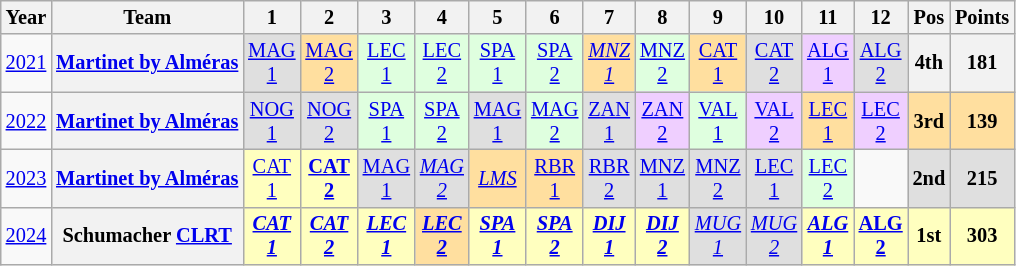<table class="wikitable" style="text-align:center; font-size:85%">
<tr>
<th>Year</th>
<th>Team</th>
<th>1</th>
<th>2</th>
<th>3</th>
<th>4</th>
<th>5</th>
<th>6</th>
<th>7</th>
<th>8</th>
<th>9</th>
<th>10</th>
<th>11</th>
<th>12</th>
<th>Pos</th>
<th>Points</th>
</tr>
<tr>
<td><a href='#'>2021</a></td>
<th nowrap><a href='#'>Martinet by Alméras</a></th>
<td style="background:#DFDFDF;"><a href='#'>MAG<br>1</a><br></td>
<td style="background:#FFDF9F;"><a href='#'>MAG<br>2</a><br></td>
<td style="background:#DFFFDF;"><a href='#'>LEC<br>1</a><br></td>
<td style="background:#DFFFDF;"><a href='#'>LEC<br>2</a><br></td>
<td style="background:#DFFFDF;"><a href='#'>SPA<br>1</a><br></td>
<td style="background:#DFFFDF;"><a href='#'>SPA<br>2</a><br></td>
<td style="background:#FFDF9F;"><em><a href='#'>MNZ<br>1</a></em><br></td>
<td style="background:#DFFFDF;"><a href='#'>MNZ<br>2</a><br></td>
<td style="background:#FFDF9F;"><a href='#'>CAT<br>1</a><br></td>
<td style="background:#DFDFDF;"><a href='#'>CAT<br>2</a><br></td>
<td style="background:#EFCFFF;"><a href='#'>ALG<br>1</a><br></td>
<td style="background:#DFDFDF;"><a href='#'>ALG<br>2</a><br></td>
<th>4th</th>
<th>181</th>
</tr>
<tr>
<td><a href='#'>2022</a></td>
<th nowrap><a href='#'>Martinet by Alméras</a></th>
<td style="background:#DFDFDF;"><a href='#'>NOG<br>1</a><br></td>
<td style="background:#DFDFDF;"><a href='#'>NOG<br>2</a><br></td>
<td style="background:#DFFFDF;"><a href='#'>SPA<br>1</a><br></td>
<td style="background:#DFFFDF;"><a href='#'>SPA<br>2</a><br></td>
<td style="background:#DFDFDF;"><a href='#'>MAG<br>1</a><br></td>
<td style="background:#DFFFDF;"><a href='#'>MAG<br>2</a><br></td>
<td style="background:#DFDFDF;"><a href='#'>ZAN<br>1</a><br></td>
<td style="background:#EFCFFF;"><a href='#'>ZAN<br>2</a><br></td>
<td style="background:#DFFFDF;"><a href='#'>VAL<br>1</a><br></td>
<td style="background:#EFCFFF;"><a href='#'>VAL<br>2</a><br></td>
<td style="background:#FFDF9F;"><a href='#'>LEC<br>1</a><br></td>
<td style="background:#EFCFFF;"><a href='#'>LEC<br>2</a><br></td>
<th style="background:#FFDF9F;">3rd</th>
<th style="background:#FFDF9F;">139</th>
</tr>
<tr>
<td><a href='#'>2023</a></td>
<th nowrap><a href='#'>Martinet by Alméras</a></th>
<td style="background:#FFFFBF;"><a href='#'>CAT<br>1</a><br></td>
<td style="background:#FFFFBF;"><strong><a href='#'>CAT<br>2</a></strong><br></td>
<td style="background:#DFDFDF;"><a href='#'>MAG<br>1</a><br></td>
<td style="background:#DFDFDF;"><em><a href='#'>MAG<br>2</a></em><br></td>
<td style="background:#FFDF9F;"><em><a href='#'>LMS</a></em><br></td>
<td style="background:#FFDF9F;"><a href='#'>RBR<br>1</a><br></td>
<td style="background:#DFDFDF;"><a href='#'>RBR<br>2</a><br></td>
<td style="background:#DFDFDF;"><a href='#'>MNZ<br>1</a><br></td>
<td style="background:#DFDFDF;"><a href='#'>MNZ<br>2</a><br></td>
<td style="background:#DFDFDF;"><a href='#'>LEC<br>1</a><br></td>
<td style="background:#DFFFDF;"><a href='#'>LEC<br>2</a><br></td>
<td></td>
<th style="background:#DFDFDF;">2nd</th>
<th style="background:#DFDFDF;">215</th>
</tr>
<tr>
<td><a href='#'>2024</a></td>
<th nowrap>Schumacher <a href='#'>CLRT</a></th>
<td style="background:#FFFFBF;"><strong><em><a href='#'>CAT<br>1</a></em></strong><br></td>
<td style="background:#FFFFBF;"><strong><em><a href='#'>CAT<br>2</a></em></strong><br></td>
<td style="background:#FFFFBF;"><strong><em><a href='#'>LEC<br>1</a></em></strong><br></td>
<td style="background:#FFDF9F;"><strong><em><a href='#'>LEC<br>2</a></em></strong><br></td>
<td style="background:#FFFFBF;"><strong><em><a href='#'>SPA<br>1</a></em></strong><br></td>
<td style="background:#FFFFBF;"><strong><em><a href='#'>SPA<br>2</a></em></strong><br></td>
<td style="background:#FFFFBF;"><strong><em><a href='#'>DIJ<br>1</a></em></strong><br></td>
<td style="background:#FFFFBF;"><strong><em><a href='#'>DIJ<br>2</a></em></strong><br></td>
<td style="background:#DFDFDF;"><em><a href='#'>MUG<br>1</a></em><br></td>
<td style="background:#DFDFDF;"><em><a href='#'>MUG<br>2</a></em><br></td>
<td style="background:#FFFFBF;"><strong><em><a href='#'>ALG<br>1</a></em></strong><br></td>
<td style="background:#FFFFBF;"><strong><a href='#'>ALG<br>2</a></strong><br></td>
<th style="background:#FFFFBF;">1st</th>
<th style="background:#FFFFBF;">303</th>
</tr>
</table>
